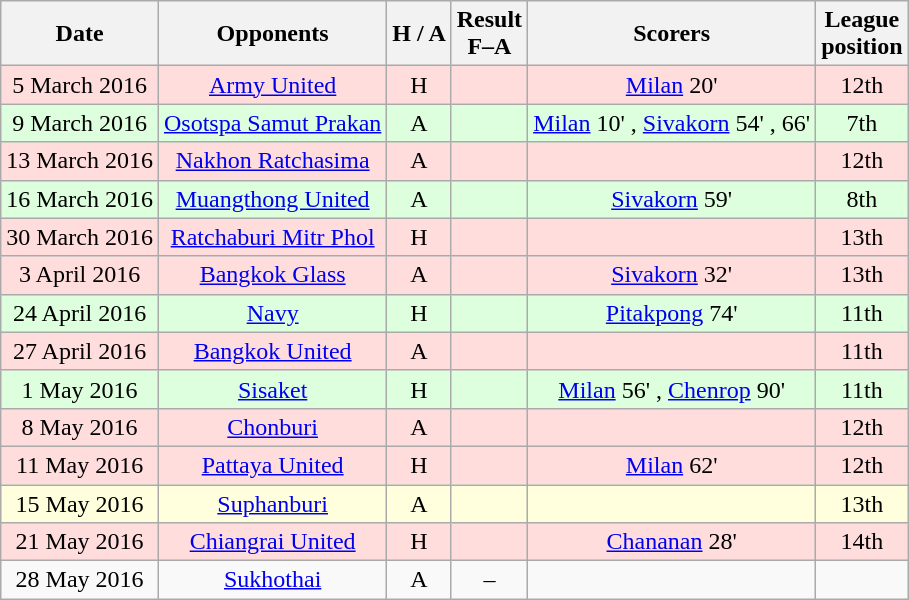<table class="wikitable" style="text-align:center">
<tr>
<th>Date</th>
<th>Opponents</th>
<th>H / A</th>
<th>Result<br>F–A</th>
<th>Scorers</th>
<th>League<br>position</th>
</tr>
<tr bgcolor="#ffdddd">
<td>5 March 2016</td>
<td><a href='#'>Army United</a></td>
<td>H</td>
<td></td>
<td><a href='#'>Milan</a> 20'</td>
<td>12th</td>
</tr>
<tr bgcolor="#ddffdd">
<td>9 March 2016</td>
<td><a href='#'>Osotspa Samut Prakan</a></td>
<td>A</td>
<td></td>
<td><a href='#'>Milan</a> 10' , <a href='#'>Sivakorn</a> 54' , 66'</td>
<td>7th</td>
</tr>
<tr bgcolor="#ffdddd">
<td>13 March 2016</td>
<td><a href='#'>Nakhon Ratchasima</a></td>
<td>A</td>
<td></td>
<td></td>
<td>12th</td>
</tr>
<tr bgcolor="#ddffdd">
<td>16 March 2016</td>
<td><a href='#'>Muangthong United</a></td>
<td>A</td>
<td></td>
<td><a href='#'>Sivakorn</a> 59'</td>
<td>8th</td>
</tr>
<tr bgcolor="#ffdddd">
<td>30 March 2016</td>
<td><a href='#'>Ratchaburi Mitr Phol</a></td>
<td>H</td>
<td></td>
<td></td>
<td>13th</td>
</tr>
<tr bgcolor="#ffdddd">
<td>3 April 2016</td>
<td><a href='#'>Bangkok Glass</a></td>
<td>A</td>
<td></td>
<td><a href='#'>Sivakorn</a> 32'</td>
<td>13th</td>
</tr>
<tr bgcolor="#ddffdd">
<td>24 April 2016</td>
<td><a href='#'>Navy</a></td>
<td>H</td>
<td></td>
<td><a href='#'>Pitakpong</a> 74'</td>
<td>11th</td>
</tr>
<tr bgcolor="#ffdddd">
<td>27 April 2016</td>
<td><a href='#'>Bangkok United</a></td>
<td>A</td>
<td></td>
<td></td>
<td>11th</td>
</tr>
<tr bgcolor="#ddffdd">
<td>1 May 2016</td>
<td><a href='#'>Sisaket</a></td>
<td>H</td>
<td></td>
<td><a href='#'>Milan</a> 56' , <a href='#'>Chenrop</a> 90'</td>
<td>11th</td>
</tr>
<tr bgcolor="#ffdddd">
<td>8 May 2016</td>
<td><a href='#'>Chonburi</a></td>
<td>A</td>
<td></td>
<td></td>
<td>12th</td>
</tr>
<tr bgcolor="#ffdddd">
<td>11 May 2016</td>
<td><a href='#'>Pattaya United</a></td>
<td>H</td>
<td></td>
<td><a href='#'>Milan</a> 62'</td>
<td>12th</td>
</tr>
<tr bgcolor="#ffffdd">
<td>15 May 2016</td>
<td><a href='#'>Suphanburi</a></td>
<td>A</td>
<td></td>
<td></td>
<td>13th</td>
</tr>
<tr bgcolor="#ffdddd">
<td>21 May 2016</td>
<td><a href='#'>Chiangrai United</a></td>
<td>H</td>
<td></td>
<td><a href='#'>Chananan</a> 28'</td>
<td>14th</td>
</tr>
<tr bgcolor=>
<td>28 May 2016</td>
<td><a href='#'>Sukhothai</a></td>
<td>A</td>
<td>–</td>
<td></td>
<td></td>
</tr>
</table>
